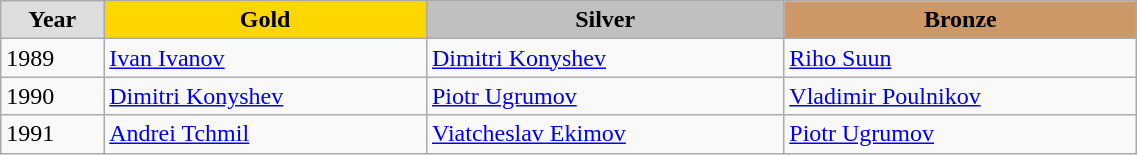<table class="wikitable" style="width: 60%; text-align:left;">
<tr>
<td style="background:#DDDDDD; font-weight:bold; text-align:center;">Year</td>
<td style="background:gold; font-weight:bold; text-align:center;">Gold</td>
<td style="background:silver; font-weight:bold; text-align:center;">Silver</td>
<td style="background:#cc9966; font-weight:bold; text-align:center;">Bronze</td>
</tr>
<tr>
<td>1989</td>
<td><a href='#'>Ivan Ivanov</a></td>
<td><a href='#'>Dimitri Konyshev</a></td>
<td><a href='#'>Riho Suun</a></td>
</tr>
<tr>
<td>1990</td>
<td><a href='#'>Dimitri Konyshev</a></td>
<td><a href='#'>Piotr Ugrumov</a></td>
<td><a href='#'>Vladimir Poulnikov</a></td>
</tr>
<tr>
<td>1991</td>
<td><a href='#'>Andrei Tchmil</a></td>
<td><a href='#'>Viatcheslav Ekimov</a></td>
<td><a href='#'>Piotr Ugrumov</a></td>
</tr>
</table>
